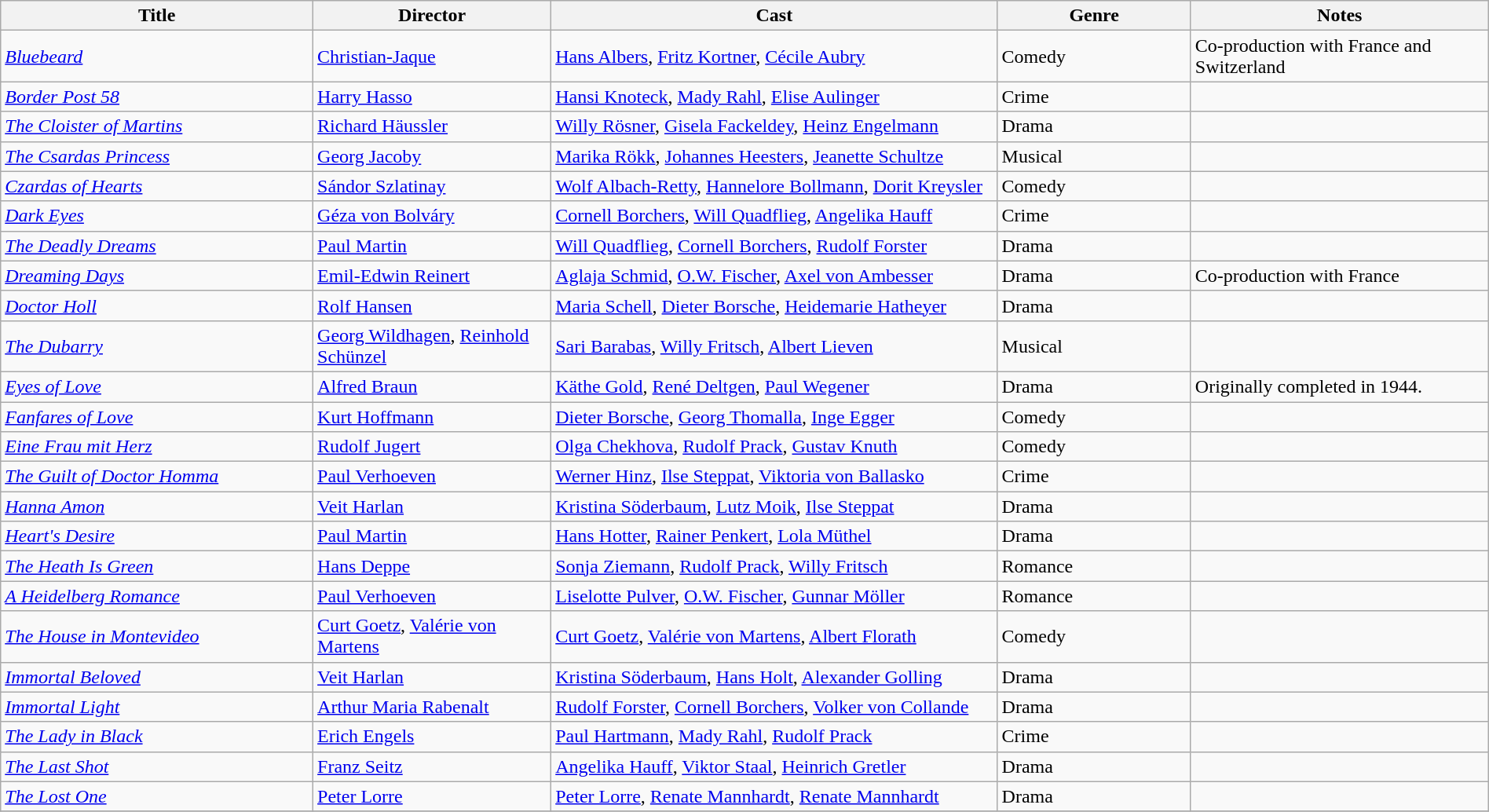<table class="wikitable" style="width:100%;">
<tr>
<th style="width:21%;">Title</th>
<th style="width:16%;">Director</th>
<th style="width:30%;">Cast</th>
<th style="width:13%;">Genre</th>
<th style="width:20%;">Notes</th>
</tr>
<tr>
<td><em><a href='#'>Bluebeard</a></em></td>
<td><a href='#'>Christian-Jaque</a></td>
<td><a href='#'>Hans Albers</a>, <a href='#'>Fritz Kortner</a>, <a href='#'>Cécile Aubry</a></td>
<td>Comedy</td>
<td>Co-production with France and Switzerland</td>
</tr>
<tr>
<td><em><a href='#'>Border Post 58</a></em></td>
<td><a href='#'>Harry Hasso</a></td>
<td><a href='#'>Hansi Knoteck</a>, <a href='#'>Mady Rahl</a>, <a href='#'>Elise Aulinger</a></td>
<td>Crime</td>
<td></td>
</tr>
<tr>
<td><em><a href='#'>The Cloister of Martins</a></em></td>
<td><a href='#'>Richard Häussler</a></td>
<td><a href='#'>Willy Rösner</a>, <a href='#'>Gisela Fackeldey</a>, <a href='#'>Heinz Engelmann</a></td>
<td>Drama</td>
<td></td>
</tr>
<tr>
<td><em><a href='#'>The Csardas Princess</a></em></td>
<td><a href='#'>Georg Jacoby</a></td>
<td><a href='#'>Marika Rökk</a>, <a href='#'>Johannes Heesters</a>, <a href='#'>Jeanette Schultze</a></td>
<td>Musical</td>
<td></td>
</tr>
<tr>
<td><em><a href='#'>Czardas of Hearts</a></em></td>
<td><a href='#'>Sándor Szlatinay</a></td>
<td><a href='#'>Wolf Albach-Retty</a>, <a href='#'>Hannelore Bollmann</a>, <a href='#'>Dorit Kreysler</a></td>
<td>Comedy</td>
<td></td>
</tr>
<tr>
<td><em><a href='#'>Dark Eyes</a></em></td>
<td><a href='#'>Géza von Bolváry</a></td>
<td><a href='#'>Cornell Borchers</a>, <a href='#'>Will Quadflieg</a>, <a href='#'>Angelika Hauff</a></td>
<td>Crime</td>
<td></td>
</tr>
<tr>
<td><em><a href='#'>The Deadly Dreams</a></em></td>
<td><a href='#'>Paul Martin</a></td>
<td><a href='#'>Will Quadflieg</a>, <a href='#'>Cornell Borchers</a>, <a href='#'>Rudolf Forster</a></td>
<td>Drama</td>
<td></td>
</tr>
<tr>
<td><em><a href='#'>Dreaming Days</a></em></td>
<td><a href='#'>Emil-Edwin Reinert</a></td>
<td><a href='#'>Aglaja Schmid</a>, <a href='#'>O.W. Fischer</a>, <a href='#'>Axel von Ambesser</a></td>
<td>Drama</td>
<td>Co-production with France</td>
</tr>
<tr>
<td><em><a href='#'>Doctor Holl</a></em></td>
<td><a href='#'>Rolf Hansen</a></td>
<td><a href='#'>Maria Schell</a>, <a href='#'>Dieter Borsche</a>, <a href='#'>Heidemarie Hatheyer</a></td>
<td>Drama</td>
<td></td>
</tr>
<tr>
<td><em><a href='#'>The Dubarry</a></em></td>
<td><a href='#'>Georg Wildhagen</a>, <a href='#'>Reinhold Schünzel</a></td>
<td><a href='#'>Sari Barabas</a>, <a href='#'>Willy Fritsch</a>, <a href='#'>Albert Lieven</a></td>
<td>Musical</td>
<td></td>
</tr>
<tr>
<td><em><a href='#'>Eyes of Love</a></em></td>
<td><a href='#'>Alfred Braun</a></td>
<td><a href='#'>Käthe Gold</a>, <a href='#'>René Deltgen</a>, <a href='#'>Paul Wegener</a></td>
<td>Drama</td>
<td>Originally completed in 1944.</td>
</tr>
<tr>
<td><em><a href='#'>Fanfares of Love</a></em></td>
<td><a href='#'>Kurt Hoffmann</a></td>
<td><a href='#'>Dieter Borsche</a>, <a href='#'>Georg Thomalla</a>, <a href='#'>Inge Egger</a></td>
<td>Comedy</td>
<td></td>
</tr>
<tr>
<td><em><a href='#'>Eine Frau mit Herz</a></em></td>
<td><a href='#'>Rudolf Jugert</a></td>
<td><a href='#'>Olga Chekhova</a>, <a href='#'>Rudolf Prack</a>, <a href='#'>Gustav Knuth</a></td>
<td>Comedy</td>
<td></td>
</tr>
<tr>
<td><em><a href='#'>The Guilt of Doctor Homma</a></em></td>
<td><a href='#'>Paul Verhoeven</a></td>
<td><a href='#'>Werner Hinz</a>, <a href='#'>Ilse Steppat</a>, <a href='#'>Viktoria von Ballasko</a></td>
<td>Crime</td>
<td></td>
</tr>
<tr>
<td><em><a href='#'>Hanna Amon</a></em></td>
<td><a href='#'>Veit Harlan</a></td>
<td><a href='#'>Kristina Söderbaum</a>, <a href='#'>Lutz Moik</a>, <a href='#'>Ilse Steppat</a></td>
<td>Drama</td>
<td></td>
</tr>
<tr>
<td><em><a href='#'>Heart's Desire</a></em></td>
<td><a href='#'>Paul Martin</a></td>
<td><a href='#'>Hans Hotter</a>, <a href='#'>Rainer Penkert</a>, <a href='#'>Lola Müthel</a></td>
<td>Drama</td>
<td></td>
</tr>
<tr>
<td><em><a href='#'>The Heath Is Green</a></em></td>
<td><a href='#'>Hans Deppe</a></td>
<td><a href='#'>Sonja Ziemann</a>, <a href='#'>Rudolf Prack</a>, <a href='#'>Willy Fritsch</a></td>
<td>Romance</td>
<td></td>
</tr>
<tr>
<td><em><a href='#'>A Heidelberg Romance</a></em></td>
<td><a href='#'>Paul Verhoeven</a></td>
<td><a href='#'>Liselotte Pulver</a>, <a href='#'>O.W. Fischer</a>, <a href='#'>Gunnar Möller</a></td>
<td>Romance</td>
<td></td>
</tr>
<tr>
<td><em><a href='#'>The House in Montevideo</a></em></td>
<td><a href='#'>Curt Goetz</a>, <a href='#'>Valérie von Martens</a></td>
<td><a href='#'>Curt Goetz</a>, <a href='#'>Valérie von Martens</a>, <a href='#'>Albert Florath</a></td>
<td>Comedy</td>
<td></td>
</tr>
<tr>
<td><em><a href='#'>Immortal Beloved</a></em></td>
<td><a href='#'>Veit Harlan</a></td>
<td><a href='#'>Kristina Söderbaum</a>, <a href='#'>Hans Holt</a>, <a href='#'>Alexander Golling</a></td>
<td>Drama</td>
<td></td>
</tr>
<tr>
<td><em><a href='#'>Immortal Light</a></em></td>
<td><a href='#'>Arthur Maria Rabenalt</a></td>
<td><a href='#'>Rudolf Forster</a>, <a href='#'>Cornell Borchers</a>, <a href='#'>Volker von Collande</a></td>
<td>Drama</td>
<td></td>
</tr>
<tr>
<td><em><a href='#'>The Lady in Black</a></em></td>
<td><a href='#'>Erich Engels</a></td>
<td><a href='#'>Paul Hartmann</a>, <a href='#'>Mady Rahl</a>, <a href='#'>Rudolf Prack</a></td>
<td>Crime</td>
<td></td>
</tr>
<tr>
<td><em><a href='#'>The Last Shot</a></em></td>
<td><a href='#'>Franz Seitz</a></td>
<td><a href='#'>Angelika Hauff</a>, <a href='#'>Viktor Staal</a>, <a href='#'>Heinrich Gretler</a></td>
<td>Drama</td>
<td></td>
</tr>
<tr>
<td><em><a href='#'>The Lost One</a></em></td>
<td><a href='#'>Peter Lorre</a></td>
<td><a href='#'>Peter Lorre</a>, <a href='#'>Renate Mannhardt</a>, <a href='#'>Renate Mannhardt</a></td>
<td>Drama</td>
<td></td>
</tr>
<tr>
</tr>
</table>
